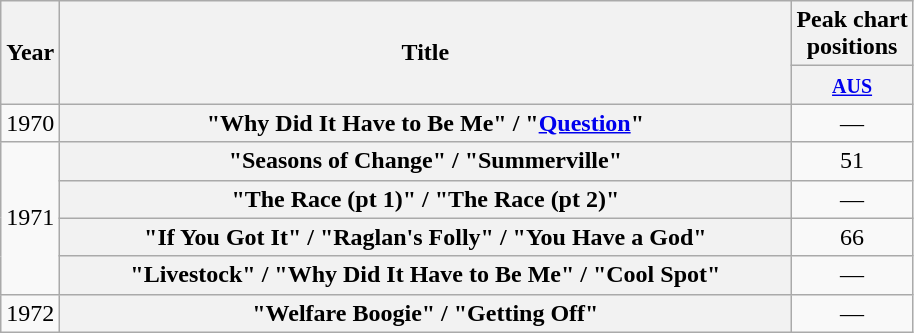<table class="wikitable plainrowheaders" style="text-align:center;" border="1">
<tr>
<th scope="col" rowspan="2">Year</th>
<th scope="col" rowspan="2" style="width:30em;">Title</th>
<th scope="col" colspan="1">Peak chart<br>positions</th>
</tr>
<tr>
<th scope="col" style="text-align:center;"><small><a href='#'>AUS</a></small><br></th>
</tr>
<tr>
<td>1970</td>
<th scope="row">"Why Did It Have to Be Me" / "<a href='#'>Question</a>"</th>
<td>—</td>
</tr>
<tr>
<td rowspan="4">1971</td>
<th scope="row">"Seasons of Change" / "Summerville"</th>
<td>51</td>
</tr>
<tr>
<th scope="row">"The Race (pt 1)" / "The Race (pt 2)"</th>
<td>—</td>
</tr>
<tr>
<th scope="row">"If You Got It" / "Raglan's Folly" / "You Have a God"</th>
<td>66</td>
</tr>
<tr>
<th scope="row">"Livestock" / "Why Did It Have to Be Me" / "Cool Spot"</th>
<td>—</td>
</tr>
<tr>
<td>1972</td>
<th scope="row">"Welfare Boogie" / "Getting Off"</th>
<td>—</td>
</tr>
</table>
